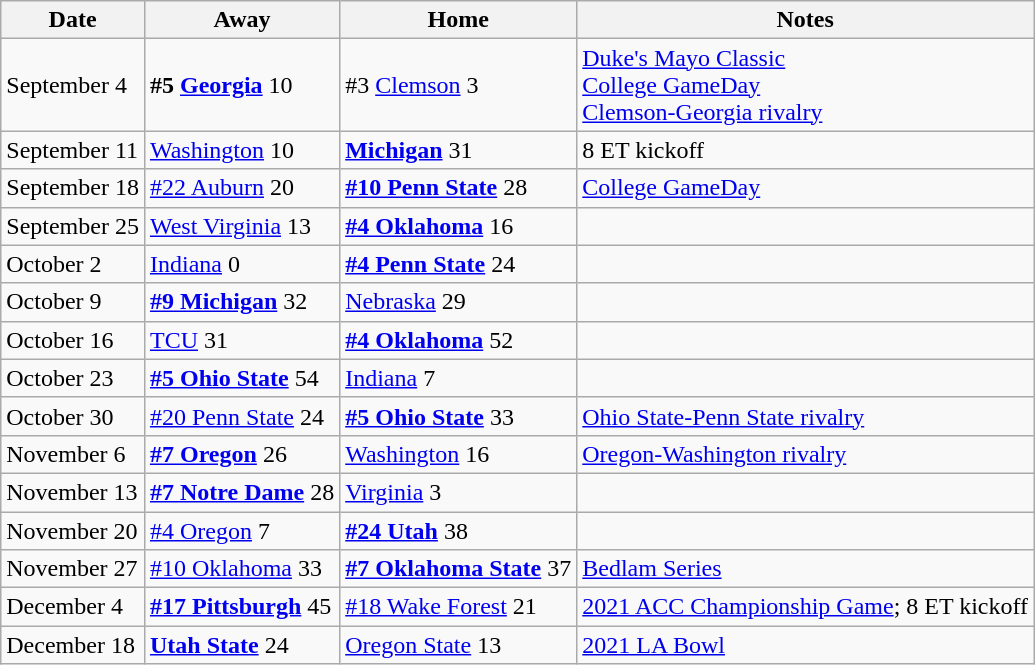<table class="wikitable sortable">
<tr>
<th>Date</th>
<th>Away</th>
<th>Home</th>
<th>Notes</th>
</tr>
<tr>
<td>September 4</td>
<td><strong>#5 <a href='#'>Georgia</a></strong> 10</td>
<td>#3 <a href='#'>Clemson</a> 3</td>
<td><a href='#'>Duke's Mayo Classic</a><br><a href='#'>College GameDay</a><br><a href='#'>Clemson-Georgia rivalry</a></td>
</tr>
<tr>
<td>September 11</td>
<td><a href='#'>Washington</a> 10</td>
<td><strong><a href='#'>Michigan</a></strong> 31</td>
<td>8 ET kickoff</td>
</tr>
<tr>
<td>September 18</td>
<td><a href='#'>#22 Auburn</a> 20</td>
<td><strong><a href='#'>#10 Penn State</a></strong> 28</td>
<td><a href='#'>College GameDay</a></td>
</tr>
<tr>
<td>September 25</td>
<td><a href='#'>West Virginia</a> 13</td>
<td><strong><a href='#'>#4 Oklahoma</a></strong> 16</td>
<td></td>
</tr>
<tr>
<td>October 2</td>
<td><a href='#'>Indiana</a> 0</td>
<td><strong><a href='#'>#4 Penn State</a></strong> 24</td>
<td></td>
</tr>
<tr>
<td>October 9</td>
<td><strong><a href='#'>#9 Michigan</a></strong> 32</td>
<td><a href='#'>Nebraska</a> 29</td>
<td></td>
</tr>
<tr>
<td>October 16</td>
<td><a href='#'>TCU</a> 31</td>
<td><strong><a href='#'>#4 Oklahoma</a></strong> 52</td>
<td></td>
</tr>
<tr>
<td>October 23</td>
<td><strong><a href='#'>#5 Ohio State</a></strong> 54</td>
<td><a href='#'>Indiana</a> 7</td>
<td></td>
</tr>
<tr>
<td>October 30</td>
<td><a href='#'>#20 Penn State</a> 24</td>
<td><strong><a href='#'>#5 Ohio State</a></strong> 33</td>
<td><a href='#'>Ohio State-Penn State rivalry</a></td>
</tr>
<tr>
<td>November 6</td>
<td><strong><a href='#'>#7 Oregon</a></strong> 26</td>
<td><a href='#'>Washington</a> 16</td>
<td><a href='#'>Oregon-Washington rivalry</a></td>
</tr>
<tr>
<td>November 13</td>
<td><strong><a href='#'>#7 Notre Dame</a></strong> 28</td>
<td><a href='#'>Virginia</a> 3</td>
<td></td>
</tr>
<tr>
<td>November 20</td>
<td><a href='#'>#4 Oregon</a> 7</td>
<td><strong><a href='#'>#24 Utah</a></strong> 38</td>
<td></td>
</tr>
<tr>
<td>November 27</td>
<td><a href='#'>#10 Oklahoma</a> 33</td>
<td><strong><a href='#'>#7 Oklahoma State</a></strong> 37</td>
<td><a href='#'>Bedlam Series</a></td>
</tr>
<tr>
<td>December 4</td>
<td><strong><a href='#'>#17 Pittsburgh</a></strong> 45</td>
<td><a href='#'>#18 Wake Forest</a> 21</td>
<td><a href='#'>2021 ACC Championship Game</a>; 8 ET kickoff</td>
</tr>
<tr>
<td>December 18</td>
<td><strong><a href='#'>Utah State</a></strong> 24</td>
<td><a href='#'>Oregon State</a> 13</td>
<td><a href='#'>2021 LA Bowl</a></td>
</tr>
</table>
